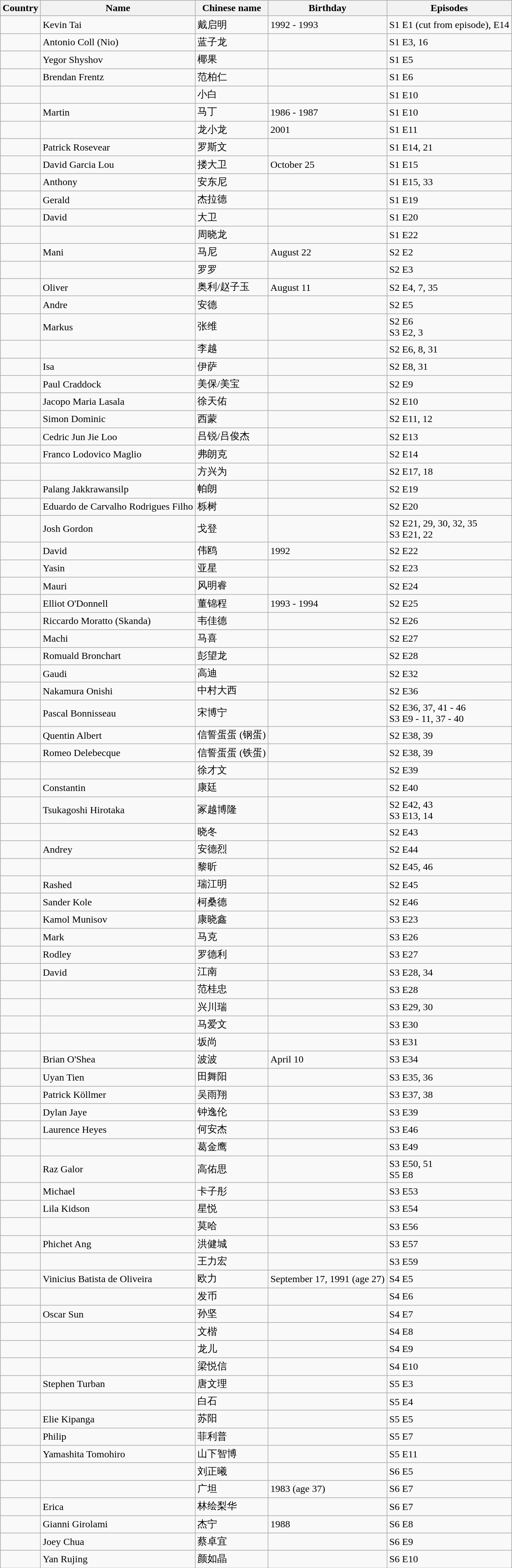<table class="wikitable mw-collapsible mw-collapsed">
<tr>
<th>Country</th>
<th>Name</th>
<th>Chinese name</th>
<th>Birthday</th>
<th>Episodes</th>
</tr>
<tr>
<td></td>
<td>Kevin Tai</td>
<td>戴启明</td>
<td>1992 - 1993</td>
<td>S1 E1 (cut from episode), E14</td>
</tr>
<tr>
<td></td>
<td>Antonio Coll (Nio)</td>
<td>蓝子龙</td>
<td></td>
<td>S1 E3, 16</td>
</tr>
<tr>
<td></td>
<td>Yegor Shyshov</td>
<td>椰果</td>
<td></td>
<td>S1 E5</td>
</tr>
<tr>
<td></td>
<td>Brendan Frentz</td>
<td>范柏仁</td>
<td></td>
<td>S1 E6</td>
</tr>
<tr>
<td></td>
<td></td>
<td>小白</td>
<td></td>
<td>S1 E10</td>
</tr>
<tr>
<td></td>
<td>Martin</td>
<td>马丁</td>
<td>1986 - 1987</td>
<td>S1 E10</td>
</tr>
<tr>
<td></td>
<td></td>
<td>龙小龙</td>
<td>2001</td>
<td>S1 E11</td>
</tr>
<tr>
<td></td>
<td>Patrick Rosevear</td>
<td>罗斯文</td>
<td></td>
<td>S1 E14, 21</td>
</tr>
<tr>
<td></td>
<td>David Garcia Lou</td>
<td>搂大卫</td>
<td>October 25</td>
<td>S1 E15</td>
</tr>
<tr>
<td></td>
<td>Anthony</td>
<td>安东尼</td>
<td></td>
<td>S1 E15, 33</td>
</tr>
<tr>
<td></td>
<td>Gerald </td>
<td>杰拉德</td>
<td></td>
<td>S1 E19</td>
</tr>
<tr>
<td></td>
<td>David</td>
<td>大卫</td>
<td></td>
<td>S1 E20</td>
</tr>
<tr>
<td></td>
<td></td>
<td>周晓龙</td>
<td></td>
<td>S1 E22</td>
</tr>
<tr>
<td></td>
<td>Mani</td>
<td>马尼</td>
<td>August 22</td>
<td>S2 E2</td>
</tr>
<tr>
<td></td>
<td></td>
<td>罗罗</td>
<td></td>
<td>S2 E3</td>
</tr>
<tr>
<td></td>
<td>Oliver</td>
<td>奥利/赵子玉</td>
<td>August 11</td>
<td>S2 E4, 7, 35</td>
</tr>
<tr>
<td></td>
<td>Andre</td>
<td>安德</td>
<td></td>
<td>S2 E5</td>
</tr>
<tr>
<td></td>
<td>Markus</td>
<td>张维</td>
<td></td>
<td>S2 E6<br>S3 E2, 3</td>
</tr>
<tr>
<td></td>
<td></td>
<td>李越</td>
<td></td>
<td>S2 E6, 8, 31</td>
</tr>
<tr>
<td></td>
<td>Isa</td>
<td>伊萨</td>
<td></td>
<td>S2 E8, 31</td>
</tr>
<tr>
<td></td>
<td>Paul Craddock</td>
<td>美保/美宝</td>
<td></td>
<td>S2 E9</td>
</tr>
<tr>
<td></td>
<td>Jacopo Maria Lasala</td>
<td>徐天佑</td>
<td></td>
<td>S2 E10</td>
</tr>
<tr>
<td></td>
<td>Simon Dominic</td>
<td>西蒙</td>
<td></td>
<td>S2 E11, 12</td>
</tr>
<tr>
<td></td>
<td>Cedric Jun Jie Loo</td>
<td>吕锐/吕俊杰</td>
<td></td>
<td>S2 E13</td>
</tr>
<tr>
<td></td>
<td>Franco Lodovico Maglio</td>
<td>弗朗克</td>
<td></td>
<td>S2 E14</td>
</tr>
<tr>
<td></td>
<td></td>
<td>方兴为</td>
<td></td>
<td>S2 E17, 18</td>
</tr>
<tr>
<td></td>
<td>Palang Jakkrawansilp</td>
<td>帕朗</td>
<td></td>
<td>S2 E19</td>
</tr>
<tr>
<td></td>
<td>Eduardo de Carvalho Rodrigues Filho</td>
<td>栎树</td>
<td></td>
<td>S2 E20</td>
</tr>
<tr>
<td></td>
<td>Josh Gordon</td>
<td>戈登</td>
<td></td>
<td>S2 E21, 29, 30, 32, 35<br>S3 E21, 22</td>
</tr>
<tr>
<td></td>
<td>David</td>
<td>伟鸥</td>
<td>1992</td>
<td>S2 E22</td>
</tr>
<tr>
<td></td>
<td>Yasin</td>
<td>亚星</td>
<td></td>
<td>S2 E23</td>
</tr>
<tr>
<td></td>
<td>Mauri</td>
<td>风明睿</td>
<td></td>
<td>S2 E24</td>
</tr>
<tr>
<td></td>
<td>Elliot O'Donnell</td>
<td>董锦程</td>
<td>1993 - 1994</td>
<td>S2 E25</td>
</tr>
<tr>
<td></td>
<td>Riccardo Moratto (Skanda)</td>
<td>韦佳德</td>
<td></td>
<td>S2 E26</td>
</tr>
<tr>
<td></td>
<td>Machi</td>
<td>马喜</td>
<td></td>
<td>S2 E27</td>
</tr>
<tr>
<td></td>
<td>Romuald Bronchart</td>
<td>彭望龙</td>
<td></td>
<td>S2 E28</td>
</tr>
<tr>
<td></td>
<td>Gaudi</td>
<td>高迪</td>
<td></td>
<td>S2 E32</td>
</tr>
<tr>
<td></td>
<td>Nakamura Onishi</td>
<td>中村大西</td>
<td></td>
<td>S2 E36</td>
</tr>
<tr>
<td></td>
<td>Pascal Bonnisseau</td>
<td>宋博宁</td>
<td></td>
<td>S2 E36, 37, 41 - 46<br>S3 E9 - 11, 37 - 40</td>
</tr>
<tr>
<td></td>
<td>Quentin Albert</td>
<td>信誓蛋蛋 (钢蛋)</td>
<td></td>
<td>S2 E38, 39</td>
</tr>
<tr>
<td></td>
<td>Romeo Delebecque</td>
<td>信誓蛋蛋 (铁蛋)</td>
<td></td>
<td>S2 E38, 39</td>
</tr>
<tr>
<td></td>
<td></td>
<td>徐才文</td>
<td></td>
<td>S2 E39</td>
</tr>
<tr>
<td></td>
<td>Constantin</td>
<td>康廷</td>
<td></td>
<td>S2 E40</td>
</tr>
<tr>
<td></td>
<td>Tsukagoshi Hirotaka</td>
<td>冢越博隆</td>
<td></td>
<td>S2 E42, 43<br>S3 E13, 14</td>
</tr>
<tr>
<td></td>
<td></td>
<td>晓冬</td>
<td></td>
<td>S2 E43</td>
</tr>
<tr>
<td></td>
<td>Andrey</td>
<td>安德烈</td>
<td></td>
<td>S2 E44</td>
</tr>
<tr>
<td></td>
<td></td>
<td>黎昕</td>
<td></td>
<td>S2 E45, 46</td>
</tr>
<tr>
<td></td>
<td>Rashed</td>
<td>瑞江明</td>
<td></td>
<td>S2 E45</td>
</tr>
<tr>
<td></td>
<td>Sander Kole</td>
<td>柯桑德</td>
<td></td>
<td>S2 E46</td>
</tr>
<tr>
<td></td>
<td>Kamol Munisov</td>
<td>康晓鑫</td>
<td></td>
<td>S3 E23</td>
</tr>
<tr>
<td></td>
<td>Mark</td>
<td>马克</td>
<td></td>
<td>S3 E26</td>
</tr>
<tr>
<td></td>
<td>Rodley</td>
<td>罗德利</td>
<td></td>
<td>S3 E27</td>
</tr>
<tr>
<td></td>
<td>David</td>
<td>江南</td>
<td></td>
<td>S3 E28, 34</td>
</tr>
<tr>
<td></td>
<td></td>
<td>范桂忠</td>
<td></td>
<td>S3 E28</td>
</tr>
<tr>
<td></td>
<td></td>
<td>兴川瑞</td>
<td></td>
<td>S3 E29, 30</td>
</tr>
<tr>
<td></td>
<td></td>
<td>马爱文</td>
<td></td>
<td>S3 E30</td>
</tr>
<tr>
<td></td>
<td></td>
<td>坂尚</td>
<td></td>
<td>S3 E31</td>
</tr>
<tr>
<td><br></td>
<td>Brian O'Shea</td>
<td>波波</td>
<td>April 10</td>
<td>S3 E34</td>
</tr>
<tr>
<td></td>
<td>Uyan Tien</td>
<td>田舞阳</td>
<td></td>
<td>S3 E35, 36</td>
</tr>
<tr>
<td></td>
<td>Patrick Köllmer</td>
<td>吴雨翔</td>
<td></td>
<td>S3 E37, 38</td>
</tr>
<tr>
<td><br></td>
<td>Dylan Jaye</td>
<td>钟逸伦</td>
<td></td>
<td>S3 E39</td>
</tr>
<tr>
<td></td>
<td>Laurence Heyes</td>
<td>何安杰</td>
<td></td>
<td>S3 E46</td>
</tr>
<tr>
<td></td>
<td></td>
<td>葛金鹰</td>
<td></td>
<td>S3 E49</td>
</tr>
<tr>
<td></td>
<td>Raz Galor</td>
<td>高佑思</td>
<td></td>
<td>S3 E50, 51<br>S5 E8</td>
</tr>
<tr>
<td></td>
<td>Michael</td>
<td>卡子彤</td>
<td></td>
<td>S3 E53</td>
</tr>
<tr>
<td></td>
<td>Lila Kidson</td>
<td>星悦</td>
<td></td>
<td>S3 E54</td>
</tr>
<tr>
<td></td>
<td></td>
<td>莫哈</td>
<td></td>
<td>S3 E56</td>
</tr>
<tr>
<td></td>
<td>Phichet Ang</td>
<td>洪健城</td>
<td></td>
<td>S3 E57</td>
</tr>
<tr>
<td></td>
<td></td>
<td>王力宏</td>
<td></td>
<td>S3 E59</td>
</tr>
<tr>
<td></td>
<td>Vinicius Batista de Oliveira</td>
<td>欧力</td>
<td>September 17, 1991 (age 27)</td>
<td>S4 E5</td>
</tr>
<tr>
<td></td>
<td></td>
<td>发币</td>
<td></td>
<td>S4 E6</td>
</tr>
<tr>
<td></td>
<td>Oscar Sun</td>
<td>孙坚</td>
<td></td>
<td>S4 E7</td>
</tr>
<tr>
<td><br></td>
<td></td>
<td>文楷</td>
<td></td>
<td>S4 E8</td>
</tr>
<tr>
<td></td>
<td></td>
<td>龙儿</td>
<td></td>
<td>S4 E9</td>
</tr>
<tr>
<td></td>
<td></td>
<td>梁悦信</td>
<td></td>
<td>S4 E10</td>
</tr>
<tr>
<td></td>
<td>Stephen Turban</td>
<td>唐文理</td>
<td></td>
<td>S5 E3</td>
</tr>
<tr>
<td></td>
<td></td>
<td>白石</td>
<td></td>
<td>S5 E4</td>
</tr>
<tr>
<td></td>
<td>Elie Kipanga</td>
<td>苏阳</td>
<td></td>
<td>S5 E5</td>
</tr>
<tr>
<td></td>
<td>Philip</td>
<td>菲利普</td>
<td></td>
<td>S5 E7</td>
</tr>
<tr>
<td></td>
<td>Yamashita Tomohiro</td>
<td>山下智博</td>
<td></td>
<td>S5 E11</td>
</tr>
<tr>
<td><br></td>
<td></td>
<td>刘正曦</td>
<td></td>
<td>S6 E5</td>
</tr>
<tr>
<td></td>
<td></td>
<td>广坦</td>
<td>1983 (age 37)</td>
<td>S6 E7</td>
</tr>
<tr>
<td></td>
<td>Erica</td>
<td>林绘梨华</td>
<td></td>
<td>S6 E7</td>
</tr>
<tr>
<td></td>
<td>Gianni Girolami</td>
<td>杰宁</td>
<td>1988</td>
<td>S6 E8</td>
</tr>
<tr>
<td></td>
<td>Joey Chua</td>
<td>蔡卓宜</td>
<td></td>
<td>S6 E9</td>
</tr>
<tr>
<td></td>
<td>Yan Rujing</td>
<td>颜如晶</td>
<td></td>
<td>S6 E10</td>
</tr>
</table>
